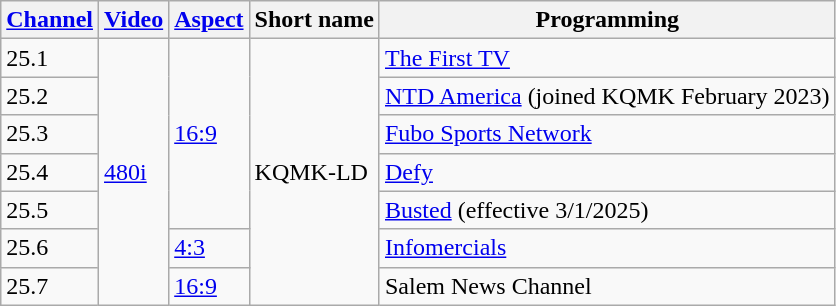<table class="wikitable">
<tr>
<th><a href='#'>Channel</a></th>
<th><a href='#'>Video</a></th>
<th><a href='#'>Aspect</a></th>
<th>Short name</th>
<th>Programming</th>
</tr>
<tr>
<td>25.1</td>
<td rowspan=7><a href='#'>480i</a></td>
<td rowspan=5><a href='#'>16:9</a></td>
<td rowspan=7>KQMK-LD</td>
<td><a href='#'>The First TV</a></td>
</tr>
<tr>
<td>25.2</td>
<td><a href='#'>NTD America</a> (joined KQMK February 2023)</td>
</tr>
<tr>
<td>25.3</td>
<td><a href='#'>Fubo Sports Network</a></td>
</tr>
<tr>
<td>25.4</td>
<td><a href='#'>Defy</a></td>
</tr>
<tr>
<td>25.5</td>
<td><a href='#'>Busted</a> (effective 3/1/2025)</td>
</tr>
<tr>
<td>25.6</td>
<td><a href='#'>4:3</a></td>
<td><a href='#'>Infomercials</a></td>
</tr>
<tr>
<td>25.7</td>
<td><a href='#'>16:9</a></td>
<td>Salem News Channel</td>
</tr>
</table>
